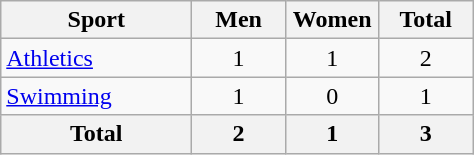<table class="wikitable sortable" style="text-align:center;">
<tr>
<th width=120>Sport</th>
<th width=55>Men</th>
<th width=55>Women</th>
<th width=55>Total</th>
</tr>
<tr>
<td align=left><a href='#'>Athletics</a></td>
<td>1</td>
<td>1</td>
<td>2</td>
</tr>
<tr>
<td align=left><a href='#'>Swimming</a></td>
<td>1</td>
<td>0</td>
<td>1</td>
</tr>
<tr>
<th>Total</th>
<th>2</th>
<th>1</th>
<th>3</th>
</tr>
</table>
